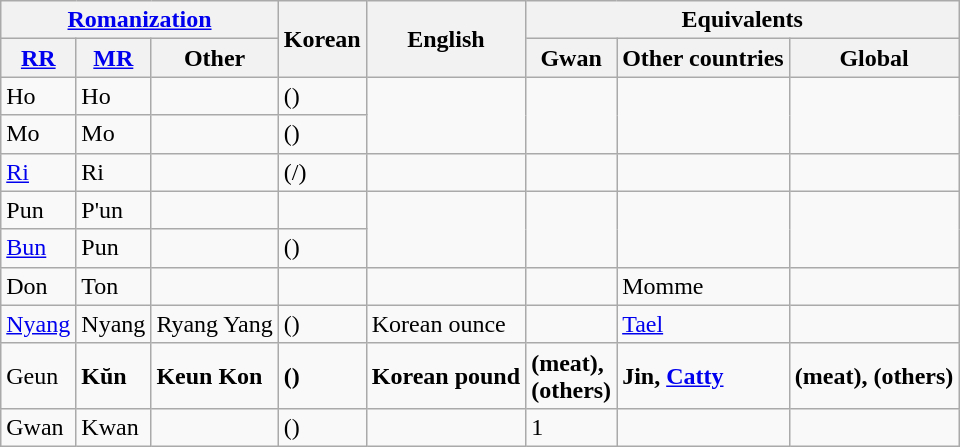<table class="wikitable">
<tr>
<th colspan="3"><a href='#'>Romanization</a></th>
<th rowspan="2">Korean</th>
<th rowspan="2">English</th>
<th colspan="3">Equivalents</th>
</tr>
<tr>
<th><a href='#'>RR</a></th>
<th><a href='#'>MR</a></th>
<th>Other</th>
<th>Gwan</th>
<th>Other countries</th>
<th>Global</th>
</tr>
<tr>
<td>Ho</td>
<td>Ho</td>
<td></td>
<td>()</td>
<td rowspan="2"></td>
<td rowspan="2"></td>
<td rowspan="2"></td>
<td rowspan="2"></td>
</tr>
<tr>
<td>Mo</td>
<td>Mo</td>
<td></td>
<td>()</td>
</tr>
<tr>
<td><a href='#'>Ri</a></td>
<td>Ri</td>
<td></td>
<td>(/)</td>
<td></td>
<td></td>
<td></td>
<td></td>
</tr>
<tr>
<td>Pun</td>
<td>P'un</td>
<td></td>
<td></td>
<td rowspan="2"></td>
<td rowspan="2"></td>
<td rowspan="2"></td>
<td rowspan="2"></td>
</tr>
<tr>
<td><a href='#'>Bun</a></td>
<td>Pun</td>
<td></td>
<td>()</td>
</tr>
<tr>
<td>Don</td>
<td>Ton</td>
<td></td>
<td></td>
<td></td>
<td></td>
<td>Momme</td>
<td></td>
</tr>
<tr>
<td><a href='#'>Nyang</a></td>
<td>Nyang</td>
<td>Ryang Yang</td>
<td>()</td>
<td>Korean ounce</td>
<td></td>
<td><a href='#'>Tael</a></td>
<td></td>
</tr>
<tr>
<td>Geun</td>
<td><strong>Kŭn</strong></td>
<td><strong>Keun</strong> <strong>Kon</strong></td>
<td><strong>()</strong></td>
<td><strong>Korean pound</strong></td>
<td><strong> (meat),</strong><br><strong> (others)</strong></td>
<td><strong>Jin, <a href='#'>Catty</a></strong></td>
<td><strong> (meat), (others)</strong></td>
</tr>
<tr>
<td>Gwan</td>
<td>Kwan</td>
<td></td>
<td>()</td>
<td></td>
<td>1</td>
<td></td>
<td></td>
</tr>
</table>
